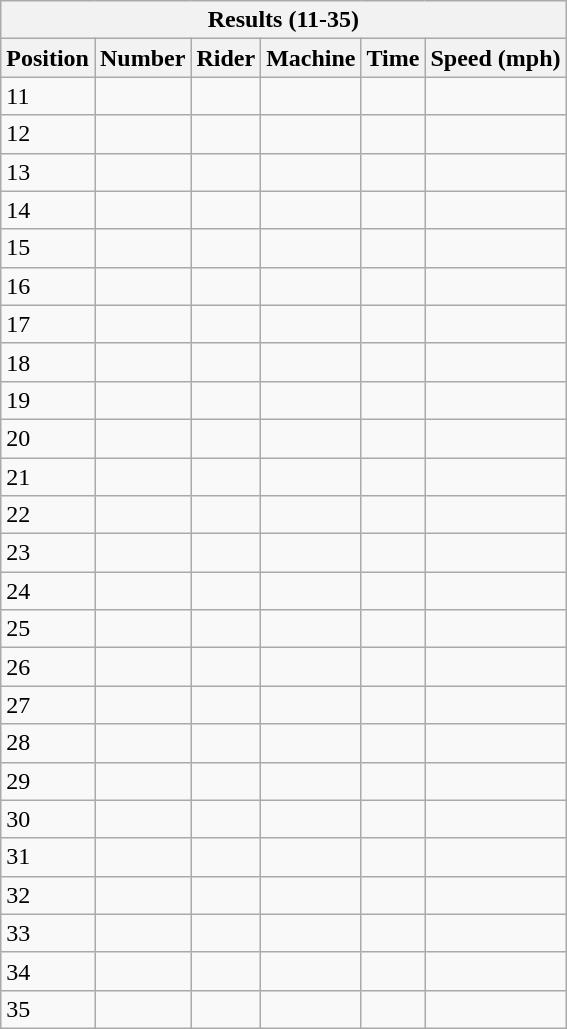<table class="collapsible collapsed wikitable">
<tr>
<th scope="col" colspan="6">Results (11-35)</th>
</tr>
<tr>
<th scope="col">Position</th>
<th scope="col">Number</th>
<th scope="col">Rider</th>
<th scope="col">Machine</th>
<th scope="col">Time</th>
<th scope="col">Speed (mph)</th>
</tr>
<tr>
<td>11</td>
<td></td>
<td></td>
<td></td>
<td></td>
<td></td>
</tr>
<tr>
<td>12</td>
<td></td>
<td></td>
<td></td>
<td></td>
<td></td>
</tr>
<tr>
<td>13</td>
<td></td>
<td></td>
<td></td>
<td></td>
<td></td>
</tr>
<tr>
<td>14</td>
<td></td>
<td></td>
<td></td>
<td></td>
<td></td>
</tr>
<tr>
<td>15</td>
<td></td>
<td></td>
<td></td>
<td></td>
<td></td>
</tr>
<tr>
<td>16</td>
<td></td>
<td></td>
<td></td>
<td></td>
<td></td>
</tr>
<tr>
<td>17</td>
<td></td>
<td></td>
<td></td>
<td></td>
<td></td>
</tr>
<tr>
<td>18</td>
<td></td>
<td></td>
<td></td>
<td></td>
<td></td>
</tr>
<tr>
<td>19</td>
<td></td>
<td></td>
<td></td>
<td></td>
<td></td>
</tr>
<tr>
<td>20</td>
<td></td>
<td></td>
<td></td>
<td></td>
<td></td>
</tr>
<tr>
<td>21</td>
<td></td>
<td></td>
<td></td>
<td></td>
<td></td>
</tr>
<tr>
<td>22</td>
<td></td>
<td></td>
<td></td>
<td></td>
<td></td>
</tr>
<tr>
<td>23</td>
<td></td>
<td></td>
<td></td>
<td></td>
<td></td>
</tr>
<tr>
<td>24</td>
<td></td>
<td></td>
<td></td>
<td></td>
<td></td>
</tr>
<tr>
<td>25</td>
<td></td>
<td></td>
<td></td>
<td></td>
<td></td>
</tr>
<tr>
<td>26</td>
<td></td>
<td></td>
<td></td>
<td></td>
<td></td>
</tr>
<tr>
<td>27</td>
<td></td>
<td></td>
<td></td>
<td></td>
<td></td>
</tr>
<tr>
<td>28</td>
<td></td>
<td></td>
<td></td>
<td></td>
<td></td>
</tr>
<tr>
<td>29</td>
<td></td>
<td></td>
<td></td>
<td></td>
<td></td>
</tr>
<tr>
<td>30</td>
<td></td>
<td></td>
<td></td>
<td></td>
<td></td>
</tr>
<tr>
<td>31</td>
<td></td>
<td></td>
<td></td>
<td></td>
<td></td>
</tr>
<tr>
<td>32</td>
<td></td>
<td></td>
<td></td>
<td></td>
<td></td>
</tr>
<tr>
<td>33</td>
<td></td>
<td></td>
<td></td>
<td></td>
<td></td>
</tr>
<tr>
<td>34</td>
<td></td>
<td></td>
<td></td>
<td></td>
<td></td>
</tr>
<tr>
<td>35</td>
<td></td>
<td></td>
<td></td>
<td></td>
<td></td>
</tr>
</table>
